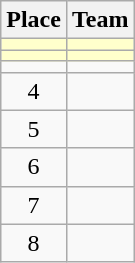<table class="wikitable">
<tr>
<th>Place</th>
<th>Team</th>
</tr>
<tr bgcolor=#ffffcc>
<td align=center></td>
<td></td>
</tr>
<tr bgcolor=#ffffcc>
<td align=center></td>
<td></td>
</tr>
<tr>
<td align=center></td>
<td></td>
</tr>
<tr>
<td align=center>4</td>
<td></td>
</tr>
<tr>
<td align=center>5</td>
<td></td>
</tr>
<tr>
<td align=center>6</td>
<td></td>
</tr>
<tr>
<td align=center>7</td>
<td></td>
</tr>
<tr>
<td align=center>8</td>
<td></td>
</tr>
</table>
